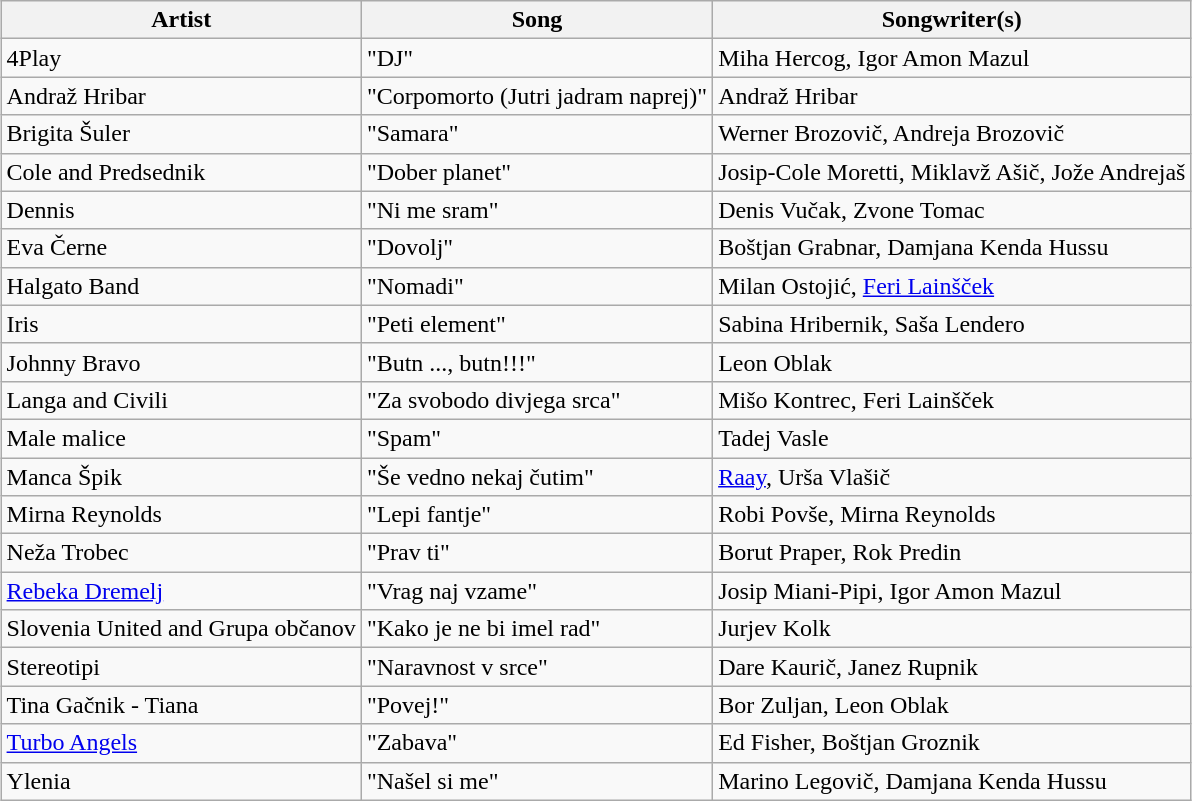<table class="sortable wikitable" style="margin: 1em auto 1em auto">
<tr>
<th>Artist</th>
<th>Song</th>
<th>Songwriter(s)</th>
</tr>
<tr>
<td>4Play</td>
<td>"DJ"</td>
<td>Miha Hercog, Igor Amon Mazul</td>
</tr>
<tr>
<td>Andraž Hribar</td>
<td>"Corpomorto (Jutri jadram naprej)"</td>
<td>Andraž Hribar</td>
</tr>
<tr>
<td>Brigita Šuler</td>
<td>"Samara"</td>
<td>Werner Brozovič, Andreja Brozovič</td>
</tr>
<tr>
<td>Cole and Predsednik</td>
<td>"Dober planet"</td>
<td>Josip-Cole Moretti, Miklavž Ašič, Jože Andrejaš</td>
</tr>
<tr>
<td>Dennis</td>
<td>"Ni me sram"</td>
<td>Denis Vučak, Zvone Tomac</td>
</tr>
<tr>
<td>Eva Černe</td>
<td>"Dovolj"</td>
<td>Boštjan Grabnar, Damjana Kenda Hussu</td>
</tr>
<tr>
<td>Halgato Band</td>
<td>"Nomadi"</td>
<td>Milan Ostojić, <a href='#'>Feri Lainšček</a></td>
</tr>
<tr>
<td>Iris</td>
<td>"Peti element"</td>
<td>Sabina Hribernik, Saša Lendero</td>
</tr>
<tr>
<td>Johnny Bravo</td>
<td>"Butn ..., butn!!!"</td>
<td>Leon Oblak</td>
</tr>
<tr>
<td>Langa and Civili</td>
<td>"Za svobodo divjega srca"</td>
<td>Mišo Kontrec, Feri Lainšček</td>
</tr>
<tr>
<td>Male malice</td>
<td>"Spam"</td>
<td>Tadej Vasle</td>
</tr>
<tr>
<td>Manca Špik</td>
<td>"Še vedno nekaj čutim"</td>
<td><a href='#'>Raay</a>, Urša Vlašič</td>
</tr>
<tr>
<td>Mirna Reynolds</td>
<td>"Lepi fantje"</td>
<td>Robi Povše, Mirna Reynolds</td>
</tr>
<tr>
<td>Neža Trobec</td>
<td>"Prav ti"</td>
<td>Borut Praper, Rok Predin</td>
</tr>
<tr>
<td><a href='#'>Rebeka Dremelj</a></td>
<td>"Vrag naj vzame"</td>
<td>Josip Miani-Pipi, Igor Amon Mazul</td>
</tr>
<tr>
<td>Slovenia United and Grupa občanov</td>
<td>"Kako je ne bi imel rad"</td>
<td>Jurjev Kolk</td>
</tr>
<tr>
<td>Stereotipi</td>
<td>"Naravnost v srce"</td>
<td>Dare Kaurič, Janez Rupnik</td>
</tr>
<tr>
<td>Tina Gačnik - Tiana</td>
<td>"Povej!"</td>
<td>Bor Zuljan, Leon Oblak</td>
</tr>
<tr>
<td><a href='#'>Turbo Angels</a></td>
<td>"Zabava"</td>
<td>Ed Fisher, Boštjan Groznik</td>
</tr>
<tr>
<td>Ylenia</td>
<td>"Našel si me"</td>
<td>Marino Legovič, Damjana Kenda Hussu</td>
</tr>
</table>
